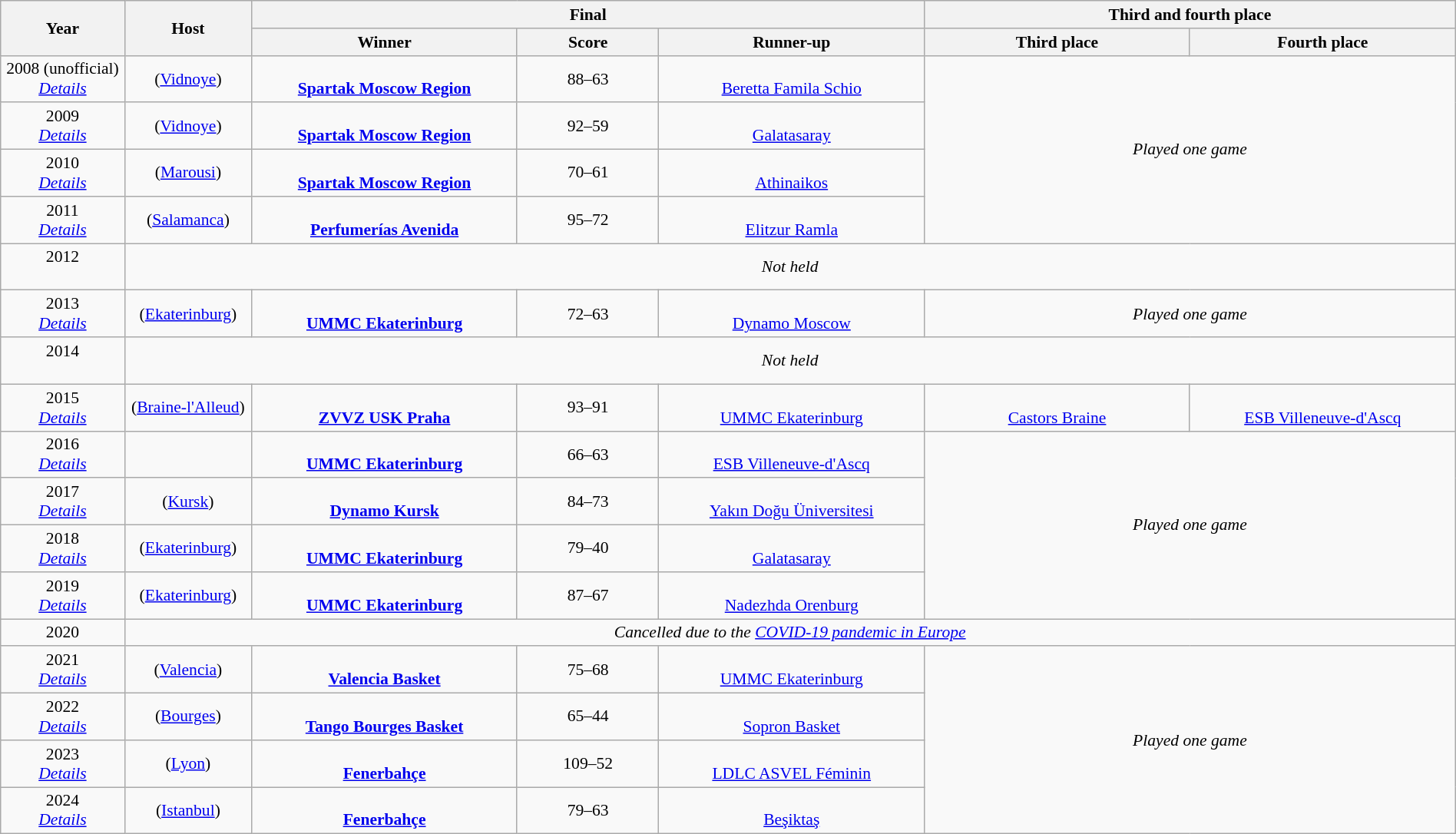<table class=wikitable style="text-align:center; font-size:90%; width:100%">
<tr>
<th rowspan=2 width=7%>Year</th>
<th rowspan=2 width=7%>Host</th>
<th colspan=3>Final</th>
<th colspan=3>Third and fourth place</th>
</tr>
<tr>
<th width=15%>Winner</th>
<th width=8%>Score</th>
<th width=15%>Runner-up</th>
<th width=15%>Third place</th>
<th width=15%>Fourth place</th>
</tr>
<tr>
<td>2008 (unofficial)<br><em><a href='#'>Details</a></em></td>
<td> (<a href='#'>Vidnoye</a>)</td>
<td><br><strong><a href='#'>Spartak Moscow Region</a></strong></td>
<td>88–63</td>
<td><br><a href='#'>Beretta Famila Schio</a></td>
<td colspan=2 rowspan=4 align=center><em>Played one game</em></td>
</tr>
<tr>
<td>2009<br><em><a href='#'>Details</a></em></td>
<td> (<a href='#'>Vidnoye</a>)</td>
<td><br><strong><a href='#'>Spartak Moscow Region</a></strong></td>
<td>92–59</td>
<td><br><a href='#'>Galatasaray</a></td>
</tr>
<tr>
<td>2010<br><em><a href='#'>Details</a></em></td>
<td> (<a href='#'>Marousi</a>)</td>
<td><br><strong><a href='#'>Spartak Moscow Region</a></strong></td>
<td>70–61</td>
<td><br><a href='#'>Athinaikos</a></td>
</tr>
<tr>
<td>2011<br><em><a href='#'>Details</a></em></td>
<td> (<a href='#'>Salamanca</a>)</td>
<td><br><strong><a href='#'>Perfumerías Avenida</a></strong></td>
<td>95–72</td>
<td><br><a href='#'>Elitzur Ramla</a></td>
</tr>
<tr>
<td>2012<br> <br></td>
<td colspan=7 rowspan=1 align=center><em>Not held</em></td>
</tr>
<tr>
<td>2013<br><em><a href='#'>Details</a></em></td>
<td> (<a href='#'>Ekaterinburg</a>)</td>
<td><br><strong><a href='#'>UMMC Ekaterinburg</a></strong></td>
<td>72–63</td>
<td><br><a href='#'>Dynamo Moscow</a></td>
<td colspan=2 rowspan=1 align=center><em>Played one game</em></td>
</tr>
<tr>
<td>2014<br> <br></td>
<td colspan=7 rowspan=1 align=center><em>Not held</em></td>
</tr>
<tr>
<td>2015<br><em><a href='#'>Details</a></em></td>
<td> (<a href='#'>Braine-l'Alleud</a>)</td>
<td><br><strong><a href='#'>ZVVZ USK Praha</a></strong></td>
<td>93–91</td>
<td><br><a href='#'>UMMC Ekaterinburg</a></td>
<td><br><a href='#'>Castors Braine</a></td>
<td><br><a href='#'>ESB Villeneuve-d'Ascq</a></td>
</tr>
<tr>
<td>2016<br><em><a href='#'>Details</a></em></td>
<td></td>
<td><br><strong><a href='#'>UMMC Ekaterinburg</a></strong></td>
<td>66–63</td>
<td><br><a href='#'>ESB Villeneuve-d'Ascq</a></td>
<td colspan=2 rowspan=4 align=center><em>Played one game</em></td>
</tr>
<tr>
<td>2017<br><em><a href='#'>Details</a></em></td>
<td> (<a href='#'>Kursk</a>)</td>
<td><br><strong><a href='#'>Dynamo Kursk</a></strong></td>
<td>84–73</td>
<td><br><a href='#'>Yakın Doğu Üniversitesi</a></td>
</tr>
<tr>
<td>2018<br><em><a href='#'>Details</a></em></td>
<td> (<a href='#'>Ekaterinburg</a>)</td>
<td><br><strong><a href='#'>UMMC Ekaterinburg</a></strong></td>
<td>79–40</td>
<td><br><a href='#'>Galatasaray</a></td>
</tr>
<tr>
<td>2019<br><em><a href='#'>Details</a></em></td>
<td> (<a href='#'>Ekaterinburg</a>)</td>
<td><br><strong><a href='#'>UMMC Ekaterinburg</a></strong></td>
<td>87–67</td>
<td><br><a href='#'>Nadezhda Orenburg</a></td>
</tr>
<tr>
<td>2020<br></td>
<td colspan=7 rowspan=1 align=center><em>Cancelled due to the <a href='#'>COVID-19 pandemic in Europe</a></em></td>
</tr>
<tr>
<td>2021<br><em><a href='#'>Details</a></em></td>
<td> (<a href='#'>Valencia</a>)</td>
<td><br><strong><a href='#'>Valencia Basket</a></strong></td>
<td>75–68</td>
<td><br><a href='#'>UMMC Ekaterinburg</a></td>
<td colspan=2 rowspan=4 align=center><em>Played one game</em></td>
</tr>
<tr>
<td>2022<br><em><a href='#'>Details</a></em></td>
<td> (<a href='#'>Bourges</a>)</td>
<td><br><strong><a href='#'>Tango Bourges Basket</a></strong></td>
<td>65–44</td>
<td><br><a href='#'>Sopron Basket</a></td>
</tr>
<tr>
<td>2023<br><em><a href='#'>Details</a></em></td>
<td> (<a href='#'>Lyon</a>)</td>
<td><br> <strong><a href='#'>Fenerbahçe</a></strong></td>
<td>109–52</td>
<td><br> <a href='#'>LDLC ASVEL Féminin</a></td>
</tr>
<tr>
<td>2024<br><em><a href='#'>Details</a></em></td>
<td> (<a href='#'>Istanbul</a>)</td>
<td><br> <strong><a href='#'>Fenerbahçe</a></strong></td>
<td>79–63</td>
<td><br> <a href='#'>Beşiktaş</a></td>
</tr>
</table>
